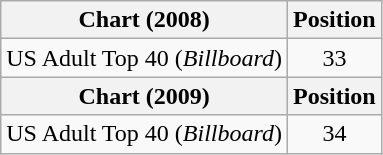<table class="wikitable">
<tr>
<th>Chart (2008)</th>
<th>Position</th>
</tr>
<tr>
<td>US Adult Top 40 (<em>Billboard</em>)</td>
<td style="text-align:center;">33</td>
</tr>
<tr>
<th>Chart (2009)</th>
<th>Position</th>
</tr>
<tr>
<td>US Adult Top 40 (<em>Billboard</em>)</td>
<td style="text-align:center;">34</td>
</tr>
</table>
